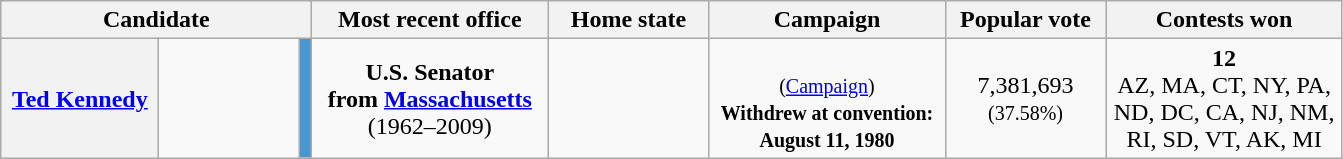<table class="wikitable sortable" style="text-align:center;">
<tr>
<th style="width:200px;" colspan="3">Candidate</th>
<th style="width:150px;">Most recent office</th>
<th style="width:100px;">Home state</th>
<th style="width:150px;">Campaign</th>
<th style="width:100px;">Popular vote</th>
<th style="width:150px;">Contests won</th>
</tr>
<tr>
<th scope="row" data-sort-=""><a href='#'>Ted Kennedy</a></th>
<td style="min-width:80px;"></td>
<td style="background:#4997D0;"></td>
<td><strong>U.S. Senator</strong><br><strong>from <a href='#'>Massachusetts</a></strong><br>(1962–2009)</td>
<td></td>
<td data-sort-value="0"><br><small>(<a href='#'>Campaign</a>)</small><br><small><strong>Withdrew at convention: August 11, 1980</strong></small></td>
<td data-sort-value="14,015,993">7,381,693<br><small>(37.58%)</small></td>
<td data-sort-value="42"><strong>12</strong><br>AZ, MA, CT, NY, PA, ND, DC, CA, NJ, NM, RI, SD, VT, AK, MI</td>
</tr>
</table>
